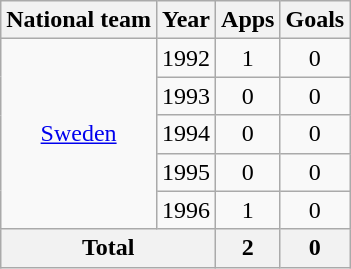<table class="wikitable" style="text-align:center">
<tr>
<th>National team</th>
<th>Year</th>
<th>Apps</th>
<th>Goals</th>
</tr>
<tr>
<td rowspan="5"><a href='#'>Sweden</a></td>
<td>1992</td>
<td>1</td>
<td>0</td>
</tr>
<tr>
<td>1993</td>
<td>0</td>
<td>0</td>
</tr>
<tr>
<td>1994</td>
<td>0</td>
<td>0</td>
</tr>
<tr>
<td>1995</td>
<td>0</td>
<td>0</td>
</tr>
<tr>
<td>1996</td>
<td>1</td>
<td>0</td>
</tr>
<tr>
<th colspan="2">Total</th>
<th>2</th>
<th>0</th>
</tr>
</table>
